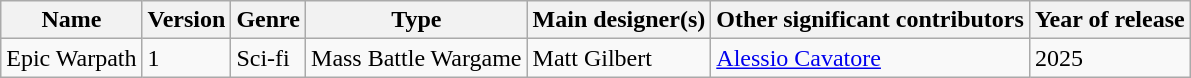<table class="wikitable">
<tr>
<th>Name</th>
<th>Version</th>
<th>Genre</th>
<th>Type</th>
<th>Main designer(s)</th>
<th>Other significant contributors</th>
<th>Year of release</th>
</tr>
<tr>
<td>Epic Warpath</td>
<td>1</td>
<td>Sci-fi</td>
<td>Mass Battle Wargame</td>
<td>Matt Gilbert</td>
<td><a href='#'>Alessio Cavatore</a></td>
<td>2025</td>
</tr>
</table>
